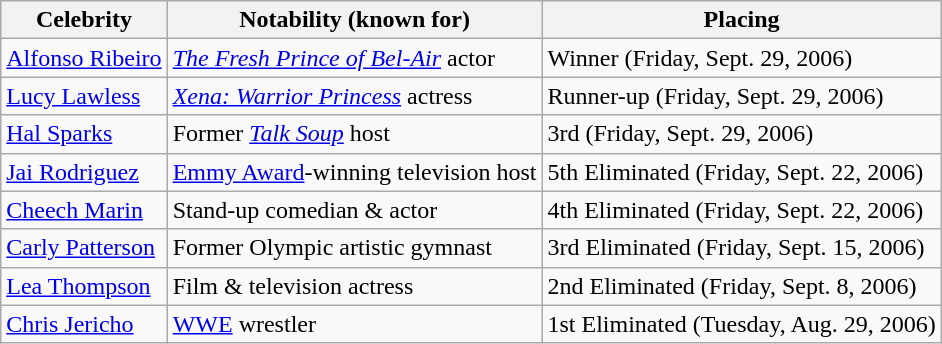<table class="wikitable">
<tr>
<th>Celebrity</th>
<th>Notability (known for)</th>
<th>Placing</th>
</tr>
<tr>
<td><a href='#'>Alfonso Ribeiro</a></td>
<td><em><a href='#'>The Fresh Prince of Bel-Air</a></em> actor</td>
<td>Winner (Friday, Sept. 29, 2006)</td>
</tr>
<tr>
<td><a href='#'>Lucy Lawless</a></td>
<td><em><a href='#'>Xena: Warrior Princess</a></em> actress</td>
<td>Runner-up (Friday, Sept. 29, 2006)</td>
</tr>
<tr>
<td><a href='#'>Hal Sparks</a></td>
<td>Former <em><a href='#'>Talk Soup</a></em> host</td>
<td>3rd (Friday, Sept. 29, 2006)</td>
</tr>
<tr>
<td><a href='#'>Jai Rodriguez</a></td>
<td><a href='#'>Emmy Award</a>-winning television host</td>
<td>5th Eliminated (Friday, Sept. 22, 2006)</td>
</tr>
<tr>
<td><a href='#'>Cheech Marin</a></td>
<td>Stand-up comedian & actor</td>
<td>4th Eliminated (Friday, Sept. 22, 2006)</td>
</tr>
<tr>
<td><a href='#'>Carly Patterson</a></td>
<td>Former Olympic artistic gymnast</td>
<td>3rd Eliminated (Friday, Sept. 15, 2006)</td>
</tr>
<tr>
<td><a href='#'>Lea Thompson</a></td>
<td>Film & television actress</td>
<td>2nd Eliminated (Friday, Sept. 8, 2006)</td>
</tr>
<tr>
<td><a href='#'>Chris Jericho</a></td>
<td><a href='#'>WWE</a> wrestler</td>
<td>1st Eliminated (Tuesday, Aug. 29, 2006)</td>
</tr>
</table>
